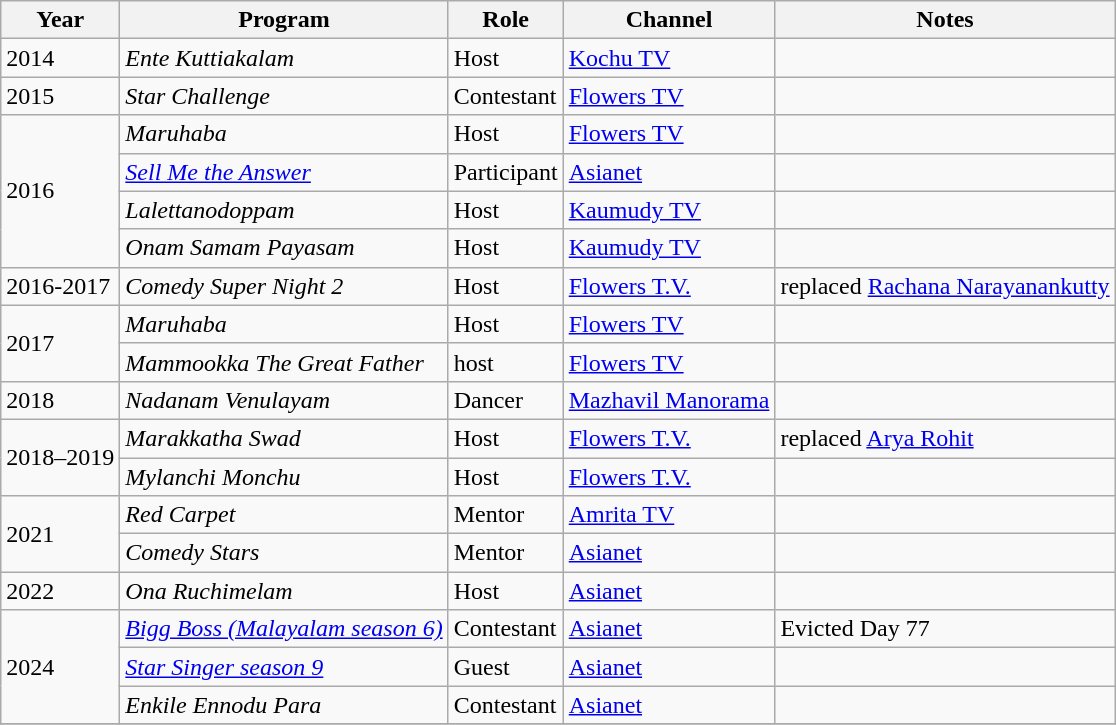<table class="wikitable plainrowheaders sortable">
<tr>
<th scope="col">Year</th>
<th scope="col">Program</th>
<th scope="col">Role</th>
<th scope="col">Channel</th>
<th scope="col" class="unsortable">Notes</th>
</tr>
<tr>
<td>2014</td>
<td><em>Ente Kuttiakalam</em></td>
<td>Host</td>
<td><a href='#'>Kochu TV</a></td>
<td></td>
</tr>
<tr>
<td>2015</td>
<td><em> Star Challenge </em></td>
<td>Contestant</td>
<td><a href='#'>Flowers TV</a></td>
<td></td>
</tr>
<tr>
<td Rowspan=4>2016</td>
<td><em>Maruhaba</em></td>
<td>Host</td>
<td><a href='#'>Flowers TV</a></td>
<td></td>
</tr>
<tr>
<td><em><a href='#'>Sell Me the Answer</a></em></td>
<td>Participant</td>
<td><a href='#'>Asianet</a></td>
<td></td>
</tr>
<tr>
<td><em>Lalettanodoppam</em></td>
<td>Host</td>
<td><a href='#'>Kaumudy TV</a></td>
<td></td>
</tr>
<tr>
<td><em>Onam Samam Payasam</em></td>
<td>Host</td>
<td><a href='#'>Kaumudy TV</a></td>
<td></td>
</tr>
<tr>
<td>2016-2017</td>
<td><em>Comedy Super Night 2</em></td>
<td>Host</td>
<td><a href='#'>Flowers T.V.</a></td>
<td>replaced <a href='#'>Rachana Narayanankutty</a></td>
</tr>
<tr>
<td Rowspan=2>2017</td>
<td><em>Maruhaba</em></td>
<td>Host</td>
<td><a href='#'>Flowers TV</a></td>
<td></td>
</tr>
<tr>
<td><em>Mammookka The Great Father</em></td>
<td>host</td>
<td><a href='#'>Flowers TV</a></td>
<td></td>
</tr>
<tr>
<td>2018</td>
<td><em>Nadanam Venulayam</em></td>
<td>Dancer</td>
<td><a href='#'>Mazhavil Manorama</a></td>
<td></td>
</tr>
<tr>
<td Rowspan=2>2018–2019</td>
<td><em>Marakkatha Swad</em></td>
<td>Host</td>
<td><a href='#'>Flowers T.V.</a></td>
<td>replaced <a href='#'>Arya Rohit</a></td>
</tr>
<tr>
<td><em>Mylanchi Monchu</em></td>
<td>Host</td>
<td><a href='#'>Flowers T.V.</a></td>
<td></td>
</tr>
<tr>
<td Rowspan=2>2021</td>
<td><em>Red Carpet</em></td>
<td>Mentor</td>
<td><a href='#'>Amrita TV</a></td>
<td></td>
</tr>
<tr>
<td><em>Comedy Stars</em></td>
<td>Mentor</td>
<td><a href='#'>Asianet</a></td>
<td></td>
</tr>
<tr>
<td>2022</td>
<td><em>Ona Ruchimelam</em></td>
<td>Host</td>
<td><a href='#'>Asianet</a></td>
<td></td>
</tr>
<tr>
<td Rowspan=3>2024</td>
<td><em><a href='#'>Bigg Boss (Malayalam season 6)</a></em></td>
<td>Contestant</td>
<td><a href='#'>Asianet</a></td>
<td>Evicted Day 77</td>
</tr>
<tr>
<td><em><a href='#'>Star Singer season 9</a></em></td>
<td>Guest</td>
<td><a href='#'>Asianet</a></td>
<td></td>
</tr>
<tr>
<td><em>Enkile Ennodu Para</em></td>
<td>Contestant</td>
<td><a href='#'>Asianet</a></td>
<td></td>
</tr>
<tr>
</tr>
</table>
